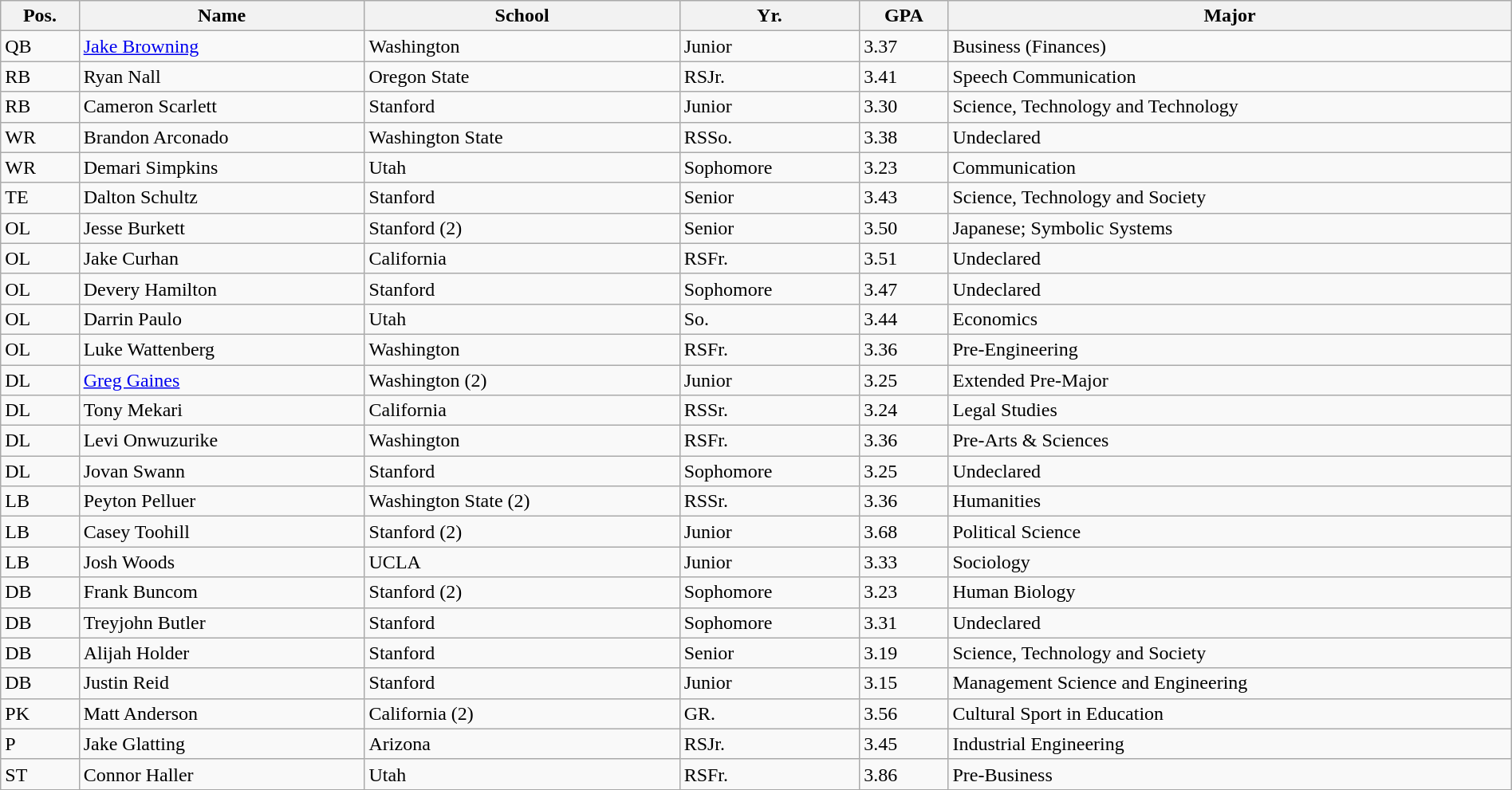<table class="wikitable sortable sortable" style="width:100%;">
<tr>
<th>Pos.</th>
<th>Name</th>
<th>School</th>
<th>Yr.</th>
<th>GPA</th>
<th>Major</th>
</tr>
<tr>
<td>QB</td>
<td><a href='#'>Jake Browning</a></td>
<td>Washington</td>
<td>Junior</td>
<td>3.37</td>
<td>Business (Finances)</td>
</tr>
<tr>
<td>RB</td>
<td>Ryan Nall</td>
<td>Oregon State</td>
<td>RSJr.</td>
<td>3.41</td>
<td>Speech Communication</td>
</tr>
<tr>
<td>RB</td>
<td>Cameron Scarlett</td>
<td>Stanford</td>
<td>Junior</td>
<td>3.30</td>
<td>Science, Technology and Technology</td>
</tr>
<tr>
<td>WR</td>
<td>Brandon Arconado</td>
<td>Washington State</td>
<td>RSSo.</td>
<td>3.38</td>
<td>Undeclared</td>
</tr>
<tr>
<td>WR</td>
<td>Demari Simpkins</td>
<td>Utah</td>
<td>Sophomore</td>
<td>3.23</td>
<td>Communication</td>
</tr>
<tr>
<td>TE</td>
<td>Dalton Schultz</td>
<td>Stanford</td>
<td>Senior</td>
<td>3.43</td>
<td>Science, Technology and Society</td>
</tr>
<tr>
<td>OL</td>
<td>Jesse Burkett</td>
<td>Stanford (2)</td>
<td>Senior</td>
<td>3.50</td>
<td>Japanese; Symbolic Systems</td>
</tr>
<tr>
<td>OL</td>
<td>Jake Curhan</td>
<td>California</td>
<td>RSFr.</td>
<td>3.51</td>
<td>Undeclared</td>
</tr>
<tr>
<td>OL</td>
<td>Devery Hamilton</td>
<td>Stanford</td>
<td>Sophomore</td>
<td>3.47</td>
<td>Undeclared</td>
</tr>
<tr>
<td>OL</td>
<td>Darrin Paulo</td>
<td>Utah</td>
<td>So.</td>
<td>3.44</td>
<td>Economics</td>
</tr>
<tr>
<td>OL</td>
<td>Luke Wattenberg</td>
<td>Washington</td>
<td>RSFr.</td>
<td>3.36</td>
<td>Pre-Engineering</td>
</tr>
<tr>
<td>DL</td>
<td><a href='#'>Greg Gaines</a></td>
<td>Washington (2)</td>
<td>Junior</td>
<td>3.25</td>
<td>Extended Pre-Major</td>
</tr>
<tr>
<td>DL</td>
<td>Tony Mekari</td>
<td>California</td>
<td>RSSr.</td>
<td>3.24</td>
<td>Legal Studies</td>
</tr>
<tr>
<td>DL</td>
<td>Levi Onwuzurike</td>
<td>Washington</td>
<td>RSFr.</td>
<td>3.36</td>
<td>Pre-Arts & Sciences</td>
</tr>
<tr>
<td>DL</td>
<td>Jovan Swann</td>
<td>Stanford</td>
<td>Sophomore</td>
<td>3.25</td>
<td>Undeclared</td>
</tr>
<tr>
<td>LB</td>
<td>Peyton Pelluer</td>
<td>Washington State (2)</td>
<td>RSSr.</td>
<td>3.36</td>
<td>Humanities</td>
</tr>
<tr>
<td>LB</td>
<td>Casey Toohill</td>
<td>Stanford (2)</td>
<td>Junior</td>
<td>3.68</td>
<td>Political Science</td>
</tr>
<tr>
<td>LB</td>
<td>Josh Woods</td>
<td>UCLA</td>
<td>Junior</td>
<td>3.33</td>
<td>Sociology</td>
</tr>
<tr>
<td>DB</td>
<td>Frank Buncom</td>
<td>Stanford (2)</td>
<td>Sophomore</td>
<td>3.23</td>
<td>Human Biology</td>
</tr>
<tr>
<td>DB</td>
<td>Treyjohn Butler</td>
<td>Stanford</td>
<td>Sophomore</td>
<td>3.31</td>
<td>Undeclared</td>
</tr>
<tr>
<td>DB</td>
<td>Alijah Holder</td>
<td>Stanford</td>
<td>Senior</td>
<td>3.19</td>
<td>Science, Technology and Society</td>
</tr>
<tr>
<td>DB</td>
<td>Justin Reid</td>
<td>Stanford</td>
<td>Junior</td>
<td>3.15</td>
<td>Management Science and Engineering</td>
</tr>
<tr>
<td>PK</td>
<td>Matt Anderson</td>
<td>California (2)</td>
<td>GR.</td>
<td>3.56</td>
<td>Cultural Sport in Education</td>
</tr>
<tr>
<td>P</td>
<td>Jake Glatting</td>
<td>Arizona</td>
<td>RSJr.</td>
<td>3.45</td>
<td>Industrial Engineering</td>
</tr>
<tr>
<td>ST</td>
<td>Connor Haller</td>
<td>Utah</td>
<td>RSFr.</td>
<td>3.86</td>
<td>Pre-Business</td>
</tr>
<tr>
</tr>
</table>
